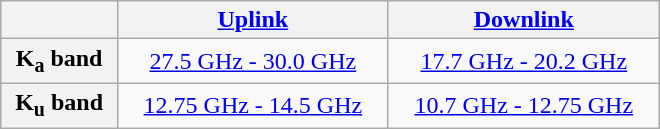<table class="wikitable" border="1" width="440" style="margin: 1em auto 1em auto">
<tr>
<th></th>
<th align="center"><a href='#'>Uplink</a></th>
<th align="center"><a href='#'>Downlink</a></th>
</tr>
<tr>
<th align="left">K<sub>a</sub> band</th>
<td align="center"><a href='#'>27.5 GHz - 30.0 GHz</a></td>
<td align="center"><a href='#'>17.7 GHz - 20.2 GHz</a></td>
</tr>
<tr>
<th align="left">K<sub>u</sub> band</th>
<td align="center"><a href='#'>12.75 GHz - 14.5 GHz</a></td>
<td align="center"><a href='#'>10.7 GHz - 12.75 GHz</a></td>
</tr>
</table>
